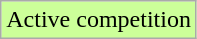<table class="wikitable">
<tr bgcolor="#CCFF99">
<td>Active competition</td>
</tr>
</table>
